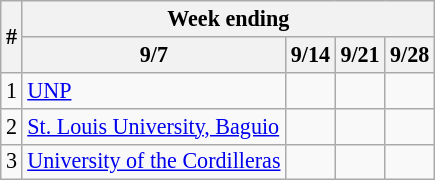<table class=wikitable style="font-size:92%;">
<tr>
<th rowspan=2>#</th>
<th colspan=9>Week ending</th>
</tr>
<tr>
<th>9/7</th>
<th>9/14</th>
<th>9/21</th>
<th>9/28</th>
</tr>
<tr>
<td>1</td>
<td><a href='#'>UNP</a></td>
<td></td>
<td></td>
<td></td>
</tr>
<tr>
<td>2</td>
<td><a href='#'>St. Louis University, Baguio</a></td>
<td></td>
<td></td>
<td></td>
</tr>
<tr>
<td>3</td>
<td><a href='#'>University of the Cordilleras</a></td>
<td></td>
<td></td>
<td></td>
</tr>
</table>
